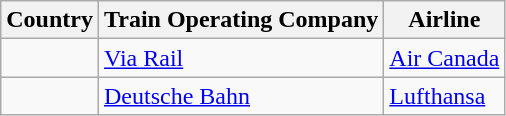<table class="wikitable sortable">
<tr>
<th>Country</th>
<th>Train Operating Company</th>
<th>Airline</th>
</tr>
<tr>
<td></td>
<td><a href='#'>Via Rail</a></td>
<td><a href='#'>Air Canada</a></td>
</tr>
<tr>
<td></td>
<td><a href='#'>Deutsche Bahn</a></td>
<td><a href='#'>Lufthansa</a></td>
</tr>
</table>
